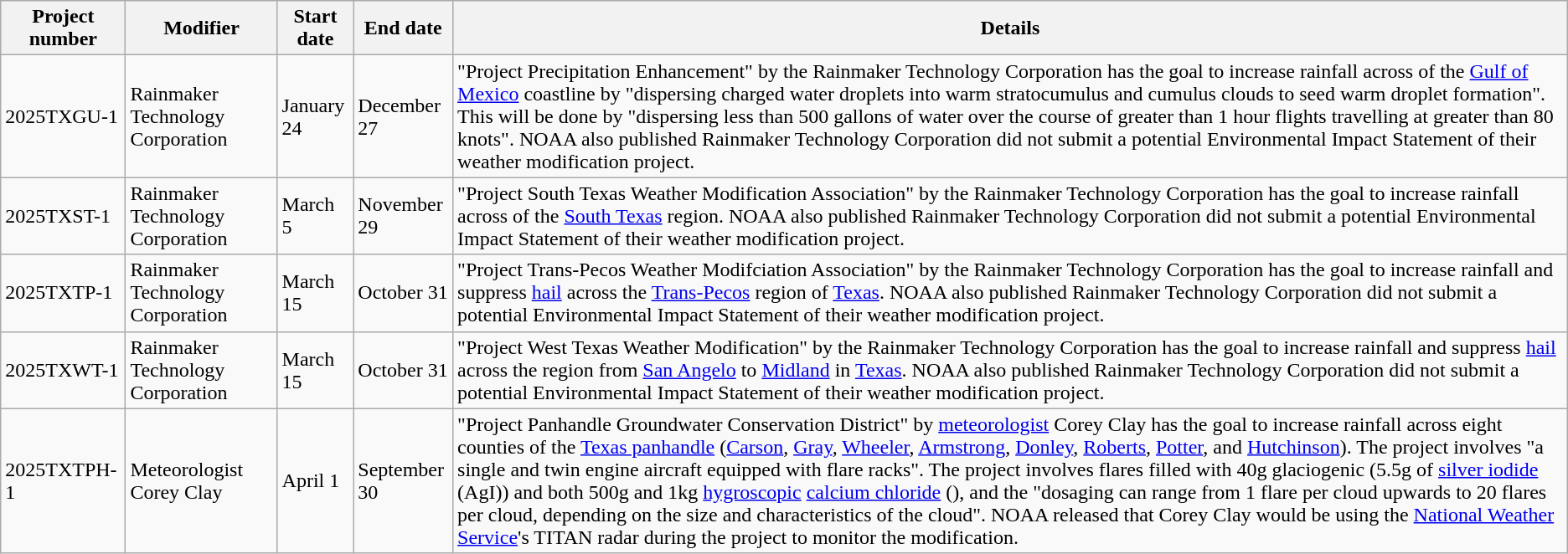<table class="wikitable sortable">
<tr>
<th scope="col">Project number</th>
<th scope="col">Modifier</th>
<th scope="col">Start date</th>
<th scope="col">End date</th>
<th scope="col">Details</th>
</tr>
<tr>
<td>2025TXGU-1</td>
<td>Rainmaker Technology Corporation</td>
<td>January 24</td>
<td>December 27</td>
<td>"Project Precipitation Enhancement" by the Rainmaker Technology Corporation has the goal to increase rainfall across  of the <a href='#'>Gulf of Mexico</a> coastline by "dispersing charged water droplets into warm stratocumulus and cumulus clouds to seed warm droplet formation". This will be done by "dispersing less than 500 gallons of water over the course of greater than 1 hour flights travelling at greater than 80 knots". NOAA also published Rainmaker Technology Corporation did not submit a potential Environmental Impact Statement of their weather modification project.</td>
</tr>
<tr>
<td>2025TXST-1</td>
<td>Rainmaker Technology Corporation</td>
<td>March 5</td>
<td>November 29</td>
<td>"Project South Texas Weather Modification Association" by the Rainmaker Technology Corporation has the goal to increase rainfall across  of the <a href='#'>South Texas</a> region. NOAA also published Rainmaker Technology Corporation did not submit a potential Environmental Impact Statement of their weather modification project.</td>
</tr>
<tr>
<td>2025TXTP-1</td>
<td>Rainmaker Technology Corporation</td>
<td>March 15</td>
<td>October 31</td>
<td>"Project Trans-Pecos Weather Modifciation  Association" by the Rainmaker Technology Corporation has the goal to increase rainfall and suppress <a href='#'>hail</a> across the <a href='#'>Trans-Pecos</a> region of <a href='#'>Texas</a>. NOAA also published Rainmaker Technology Corporation did not submit a potential Environmental Impact Statement of their weather modification project.</td>
</tr>
<tr>
<td>2025TXWT-1</td>
<td>Rainmaker Technology Corporation</td>
<td>March 15</td>
<td>October 31</td>
<td>"Project West Texas Weather Modification" by the Rainmaker Technology Corporation has the goal to increase rainfall and suppress <a href='#'>hail</a> across the region from <a href='#'>San Angelo</a> to <a href='#'>Midland</a> in <a href='#'>Texas</a>. NOAA also published Rainmaker Technology Corporation did not submit a potential Environmental Impact Statement of their weather modification project.</td>
</tr>
<tr>
<td>2025TXTPH-1</td>
<td>Meteorologist Corey Clay</td>
<td>April 1</td>
<td>September 30</td>
<td>"Project Panhandle Groundwater Conservation District" by <a href='#'>meteorologist</a> Corey Clay has the goal to increase rainfall across eight counties of the <a href='#'>Texas panhandle</a> (<a href='#'>Carson</a>, <a href='#'>Gray</a>, <a href='#'>Wheeler</a>, <a href='#'>Armstrong</a>, <a href='#'>Donley</a>, <a href='#'>Roberts</a>, <a href='#'>Potter</a>, and <a href='#'>Hutchinson</a>). The project involves "a single and twin engine aircraft equipped with flare racks". The project involves flares filled with 40g glaciogenic (5.5g of <a href='#'>silver iodide</a> (AgI)) and both 500g and 1kg <a href='#'>hygroscopic</a> <a href='#'>calcium chloride</a> (), and the "dosaging can range from 1 flare per cloud upwards to 20 flares per cloud, depending on the size and characteristics of the cloud". NOAA released that Corey Clay would be using the <a href='#'>National Weather Service</a>'s TITAN radar during the project to monitor the modification.</td>
</tr>
</table>
